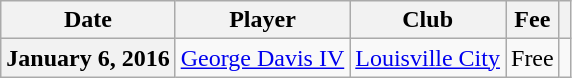<table class="wikitable plainrowheaders">
<tr>
<th scope=col>Date</th>
<th scope=col>Player</th>
<th scope=col>Club</th>
<th scope=col>Fee</th>
<th scope=col class=unsortable></th>
</tr>
<tr>
<th scope=row>January 6, 2016</th>
<td> <a href='#'>George Davis IV</a></td>
<td> <a href='#'>Louisville City</a></td>
<td>Free</td>
<td></td>
</tr>
</table>
